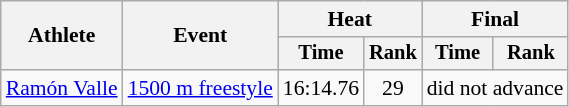<table class=wikitable style=font-size:90%;text-align:center>
<tr>
<th rowspan=2>Athlete</th>
<th rowspan=2>Event</th>
<th colspan=2>Heat</th>
<th colspan=2>Final</th>
</tr>
<tr style=font-size:95%>
<th>Time</th>
<th>Rank</th>
<th>Time</th>
<th>Rank</th>
</tr>
<tr>
<td align=left><a href='#'>Ramón Valle</a></td>
<td align=left><a href='#'>1500 m freestyle</a></td>
<td>16:14.76</td>
<td>29</td>
<td colspan=2>did not advance</td>
</tr>
</table>
